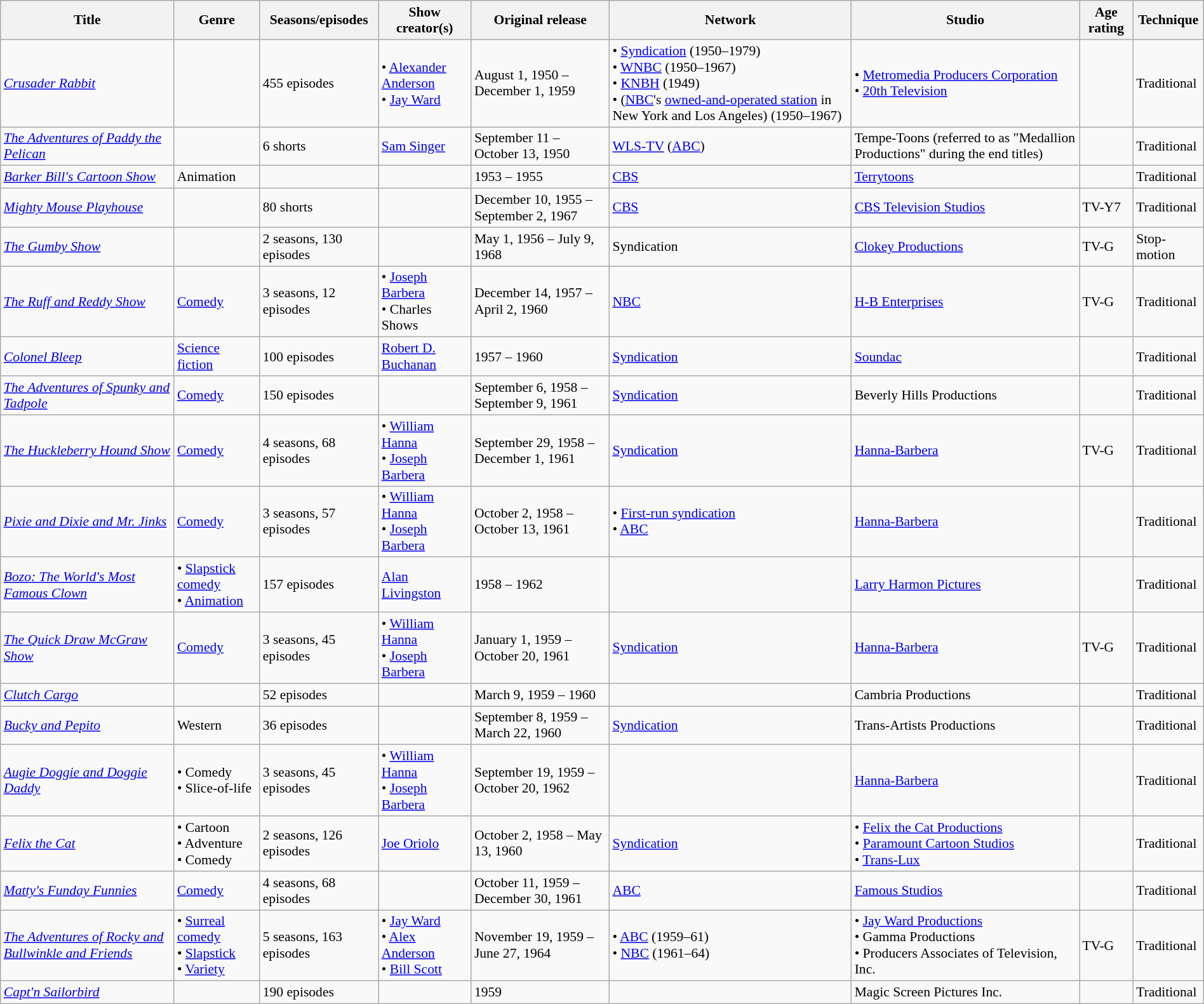<table class="wikitable sortable" style="text-align: left; font-size:90%; width:100%;">
<tr>
<th>Title</th>
<th>Genre</th>
<th>Seasons/episodes</th>
<th>Show creator(s)</th>
<th>Original release</th>
<th>Network</th>
<th>Studio</th>
<th>Age rating</th>
<th>Technique</th>
</tr>
<tr>
<td><em><a href='#'>Crusader Rabbit</a></em></td>
<td></td>
<td>455 episodes</td>
<td>• <a href='#'>Alexander Anderson</a><br>• <a href='#'>Jay Ward</a></td>
<td>August 1, 1950 – December 1, 1959</td>
<td>• <a href='#'>Syndication</a> (1950–1979)<br>• <a href='#'>WNBC</a> (1950–1967)<br>• <a href='#'>KNBH</a> (1949)<br>• (<a href='#'>NBC</a>'s <a href='#'>owned-and-operated station</a> in New York and Los Angeles) (1950–1967)</td>
<td>• <a href='#'>Metromedia Producers Corporation</a><br>• <a href='#'>20th Television</a></td>
<td></td>
<td>Traditional</td>
</tr>
<tr>
<td><em><a href='#'>The Adventures of Paddy the Pelican</a></em></td>
<td></td>
<td>6 shorts</td>
<td><a href='#'>Sam Singer</a></td>
<td>September 11 – October 13, 1950</td>
<td><a href='#'>WLS-TV</a> (<a href='#'>ABC</a>)</td>
<td>Tempe-Toons (referred to as "Medallion Productions" during the end titles)</td>
<td></td>
<td>Traditional</td>
</tr>
<tr>
<td><em><a href='#'>Barker Bill's Cartoon Show</a></em></td>
<td>Animation</td>
<td></td>
<td></td>
<td>1953 – 1955</td>
<td><a href='#'>CBS</a></td>
<td><a href='#'>Terrytoons</a></td>
<td></td>
<td>Traditional</td>
</tr>
<tr>
<td><em><a href='#'>Mighty Mouse Playhouse</a></em></td>
<td></td>
<td>80 shorts</td>
<td></td>
<td>December 10, 1955 – September 2, 1967</td>
<td><a href='#'>CBS</a></td>
<td><a href='#'>CBS Television Studios</a></td>
<td>TV-Y7</td>
<td>Traditional</td>
</tr>
<tr>
<td><em><a href='#'>The Gumby Show</a></em></td>
<td></td>
<td>2 seasons, 130 episodes</td>
<td></td>
<td>May 1, 1956 – July 9, 1968</td>
<td>Syndication</td>
<td><a href='#'>Clokey Productions</a></td>
<td>TV-G</td>
<td>Stop-motion</td>
</tr>
<tr>
<td><em><a href='#'>The Ruff and Reddy Show</a></em></td>
<td><a href='#'>Comedy</a></td>
<td>3 seasons, 12 episodes</td>
<td>• <a href='#'>Joseph Barbera</a><br>• Charles Shows</td>
<td>December 14, 1957 – April 2, 1960</td>
<td><a href='#'>NBC</a></td>
<td><a href='#'>H-B Enterprises</a></td>
<td>TV-G</td>
<td>Traditional</td>
</tr>
<tr>
<td><em><a href='#'>Colonel Bleep</a></em></td>
<td><a href='#'>Science fiction</a></td>
<td>100 episodes</td>
<td><a href='#'>Robert D. Buchanan</a></td>
<td>1957 – 1960</td>
<td><a href='#'>Syndication</a></td>
<td><a href='#'>Soundac</a></td>
<td></td>
<td>Traditional</td>
</tr>
<tr>
<td><em><a href='#'>The Adventures of Spunky and Tadpole</a></em></td>
<td><a href='#'>Comedy</a></td>
<td>150 episodes</td>
<td></td>
<td>September 6, 1958 – September 9, 1961</td>
<td><a href='#'>Syndication</a></td>
<td>Beverly Hills Productions</td>
<td></td>
<td>Traditional</td>
</tr>
<tr>
<td><em><a href='#'>The Huckleberry Hound Show</a></em></td>
<td><a href='#'>Comedy</a></td>
<td>4 seasons, 68 episodes</td>
<td>• <a href='#'>William Hanna</a><br>• <a href='#'>Joseph Barbera</a></td>
<td>September 29, 1958 – December 1, 1961</td>
<td><a href='#'>Syndication</a></td>
<td><a href='#'>Hanna-Barbera</a></td>
<td>TV-G</td>
<td>Traditional</td>
</tr>
<tr>
<td><em><a href='#'>Pixie and Dixie and Mr. Jinks</a></em></td>
<td><a href='#'>Comedy</a></td>
<td>3 seasons, 57 episodes</td>
<td>• <a href='#'>William Hanna</a><br>• <a href='#'>Joseph Barbera</a></td>
<td>October 2, 1958 – October 13, 1961</td>
<td>• <a href='#'>First-run syndication</a><br>• <a href='#'>ABC</a></td>
<td><a href='#'>Hanna-Barbera</a></td>
<td></td>
<td>Traditional</td>
</tr>
<tr>
<td><em><a href='#'>Bozo: The World's Most Famous Clown</a></em></td>
<td>• <a href='#'>Slapstick</a> <a href='#'>comedy</a><br>• <a href='#'>Animation</a></td>
<td>157 episodes</td>
<td><a href='#'>Alan Livingston</a></td>
<td>1958 – 1962</td>
<td></td>
<td><a href='#'>Larry Harmon Pictures</a></td>
<td></td>
<td>Traditional</td>
</tr>
<tr>
<td><em><a href='#'>The Quick Draw McGraw Show</a></em></td>
<td><a href='#'>Comedy</a></td>
<td>3 seasons, 45 episodes</td>
<td>• <a href='#'>William Hanna</a><br>• <a href='#'>Joseph Barbera</a></td>
<td>January 1, 1959 – October 20, 1961</td>
<td><a href='#'>Syndication</a></td>
<td><a href='#'>Hanna-Barbera</a></td>
<td>TV-G</td>
<td>Traditional</td>
</tr>
<tr>
<td><em><a href='#'>Clutch Cargo</a></em></td>
<td></td>
<td>52 episodes</td>
<td></td>
<td>March 9, 1959 – 1960</td>
<td></td>
<td>Cambria Productions</td>
<td></td>
<td>Traditional</td>
</tr>
<tr>
<td><em><a href='#'>Bucky and Pepito</a></em></td>
<td>Western</td>
<td>36 episodes</td>
<td></td>
<td>September 8, 1959 – March 22, 1960</td>
<td><a href='#'>Syndication</a></td>
<td>Trans-Artists Productions</td>
<td></td>
<td>Traditional</td>
</tr>
<tr>
<td><em><a href='#'>Augie Doggie and Doggie Daddy</a></em></td>
<td>• Comedy<br>• Slice-of-life</td>
<td>3 seasons, 45 episodes</td>
<td>• <a href='#'>William Hanna</a><br>• <a href='#'>Joseph Barbera</a></td>
<td>September 19, 1959 – October 20, 1962</td>
<td></td>
<td><a href='#'>Hanna-Barbera</a></td>
<td></td>
<td>Traditional</td>
</tr>
<tr>
<td><em><a href='#'>Felix the Cat</a></em></td>
<td>• Cartoon<br>• Adventure<br>• Comedy</td>
<td>2 seasons, 126 episodes</td>
<td><a href='#'>Joe Oriolo</a></td>
<td>October 2, 1958 – May 13, 1960</td>
<td><a href='#'>Syndication</a></td>
<td>• <a href='#'>Felix the Cat Productions</a><br>• <a href='#'>Paramount Cartoon Studios</a><br>• <a href='#'>Trans-Lux</a></td>
<td></td>
<td>Traditional</td>
</tr>
<tr>
<td><em><a href='#'>Matty's Funday Funnies</a></em></td>
<td><a href='#'>Comedy</a></td>
<td>4 seasons, 68 episodes</td>
<td></td>
<td>October 11, 1959 – December 30, 1961</td>
<td><a href='#'>ABC</a></td>
<td><a href='#'>Famous Studios</a></td>
<td></td>
<td>Traditional</td>
</tr>
<tr>
<td><em><a href='#'>The Adventures of Rocky and Bullwinkle and Friends</a></em></td>
<td>• <a href='#'>Surreal comedy</a><br>• <a href='#'>Slapstick</a><br>• <a href='#'>Variety</a></td>
<td>5 seasons, 163 episodes</td>
<td>• <a href='#'>Jay Ward</a><br>• <a href='#'>Alex Anderson</a><br>• <a href='#'>Bill Scott</a></td>
<td>November 19, 1959 – June 27, 1964</td>
<td>• <a href='#'>ABC</a> (1959–61)<br>• <a href='#'>NBC</a> (1961–64)</td>
<td>• <a href='#'>Jay Ward Productions</a><br>• Gamma Productions<br>• Producers Associates of Television, Inc.</td>
<td>TV-G</td>
<td>Traditional</td>
</tr>
<tr>
<td><em><a href='#'>Capt'n Sailorbird</a></em></td>
<td></td>
<td>190 episodes</td>
<td></td>
<td>1959</td>
<td></td>
<td>Magic Screen Pictures Inc.</td>
<td></td>
<td>Traditional</td>
</tr>
</table>
